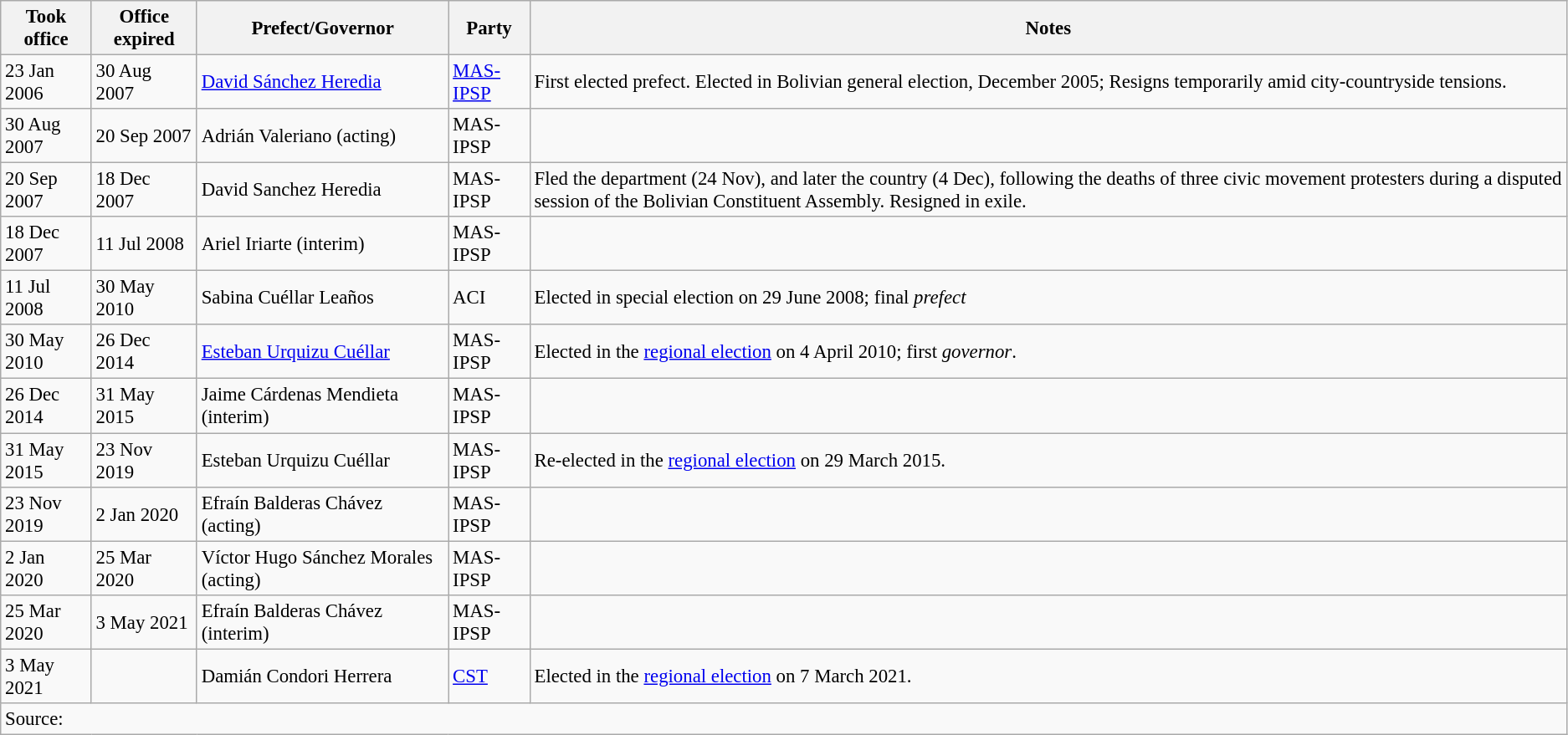<table class="wikitable" style="font-size: 95%">
<tr>
<th><strong>Took office</strong></th>
<th><strong>Office expired</strong></th>
<th><strong>Prefect</strong>/<strong>Governor</strong></th>
<th><strong>Party</strong></th>
<th><strong>Notes</strong></th>
</tr>
<tr>
<td>23 Jan 2006</td>
<td>30 Aug 2007</td>
<td><a href='#'>David Sánchez Heredia</a></td>
<td><a href='#'>MAS-IPSP</a></td>
<td>First elected prefect. Elected in Bolivian general election, December 2005; Resigns temporarily amid city-countryside tensions.</td>
</tr>
<tr>
<td>30 Aug 2007</td>
<td>20 Sep 2007</td>
<td>Adrián Valeriano (acting)</td>
<td>MAS-IPSP</td>
<td></td>
</tr>
<tr>
<td>20 Sep 2007</td>
<td>18 Dec 2007</td>
<td>David Sanchez Heredia</td>
<td>MAS-IPSP</td>
<td>Fled the department (24 Nov), and later the country (4 Dec), following the deaths of three civic movement protesters during a disputed session of the Bolivian Constituent Assembly. Resigned in exile.</td>
</tr>
<tr>
<td>18 Dec 2007</td>
<td>11 Jul 2008</td>
<td>Ariel Iriarte (interim)</td>
<td>MAS-IPSP</td>
<td></td>
</tr>
<tr>
<td>11 Jul 2008</td>
<td>30 May 2010</td>
<td>Sabina Cuéllar Leaños</td>
<td>ACI</td>
<td>Elected in special election on 29 June 2008; final <em>prefect</em></td>
</tr>
<tr>
<td>30 May 2010</td>
<td>26 Dec 2014</td>
<td><a href='#'>Esteban Urquizu Cuéllar</a></td>
<td>MAS-IPSP</td>
<td>Elected in the <a href='#'>regional election</a> on 4 April 2010; first <em>governor</em>.</td>
</tr>
<tr>
<td>26 Dec 2014</td>
<td>31 May 2015</td>
<td>Jaime Cárdenas Mendieta (interim)</td>
<td>MAS-IPSP</td>
<td></td>
</tr>
<tr>
<td>31 May 2015</td>
<td>23 Nov 2019</td>
<td>Esteban Urquizu Cuéllar</td>
<td>MAS-IPSP</td>
<td>Re-elected in the <a href='#'>regional election</a> on 29 March 2015.</td>
</tr>
<tr>
<td>23 Nov 2019</td>
<td>2 Jan 2020</td>
<td>Efraín Balderas Chávez (acting)</td>
<td>MAS-IPSP</td>
<td></td>
</tr>
<tr>
<td>2 Jan 2020</td>
<td>25 Mar 2020</td>
<td>Víctor Hugo Sánchez Morales (acting)</td>
<td>MAS-IPSP</td>
<td></td>
</tr>
<tr>
<td>25 Mar 2020</td>
<td>3 May 2021</td>
<td>Efraín Balderas Chávez (interim)</td>
<td>MAS-IPSP</td>
<td></td>
</tr>
<tr>
<td>3 May 2021</td>
<td></td>
<td>Damián Condori Herrera</td>
<td><a href='#'>CST</a></td>
<td>Elected in the <a href='#'>regional election</a> on 7 March 2021.</td>
</tr>
<tr>
<td colspan="5">Source: </td>
</tr>
</table>
